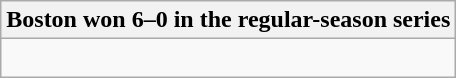<table class="wikitable collapsible collapsed">
<tr>
<th>Boston won 6–0 in the regular-season series</th>
</tr>
<tr>
<td><br>




</td>
</tr>
</table>
